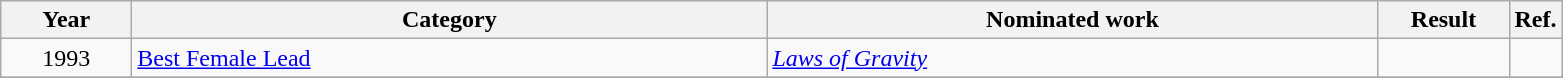<table class=wikitable>
<tr>
<th scope="col" style="width:5em;">Year</th>
<th scope="col" style="width:26em;">Category</th>
<th scope="col" style="width:25em;">Nominated work</th>
<th scope="col" style="width:5em;">Result</th>
<th>Ref.</th>
</tr>
<tr>
<td style="text-align:center;">1993</td>
<td><a href='#'>Best Female Lead</a></td>
<td><em><a href='#'>Laws of Gravity</a></em></td>
<td></td>
<td></td>
</tr>
<tr>
</tr>
</table>
